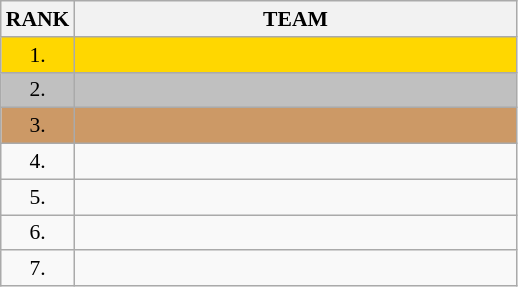<table class="wikitable" style="border-collapse: collapse; font-size: 90%;">
<tr>
<th>RANK</th>
<th align="center" style="width: 20em">TEAM</th>
</tr>
<tr bgcolor=gold>
<td align="center">1.</td>
<td> </td>
</tr>
<tr bgcolor=silver>
<td align="center">2.</td>
<td></td>
</tr>
<tr bgcolor=#cc9966>
<td align="center">3.</td>
<td></td>
</tr>
<tr>
<td align="center">4.</td>
<td></td>
</tr>
<tr>
<td align="center">5.</td>
<td></td>
</tr>
<tr>
<td align="center">6.</td>
<td></td>
</tr>
<tr>
<td align="center">7.</td>
<td></td>
</tr>
</table>
